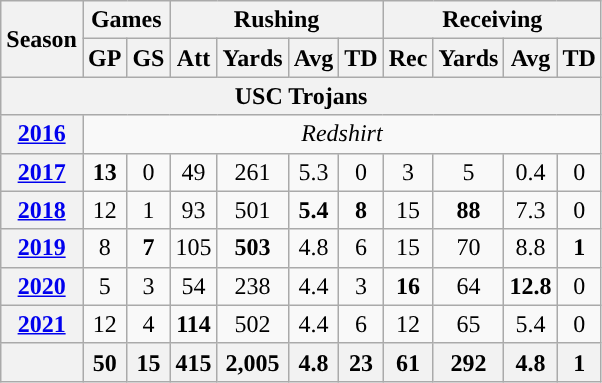<table class="wikitable" style="text-align:center;">
<tr>
<th rowspan="2">Season</th>
<th colspan="2">Games</th>
<th colspan="4">Rushing</th>
<th colspan="4">Receiving</th>
</tr>
<tr>
<th>GP</th>
<th>GS</th>
<th>Att</th>
<th>Yards</th>
<th>Avg</th>
<th>TD</th>
<th>Rec</th>
<th>Yards</th>
<th>Avg</th>
<th>TD</th>
</tr>
<tr>
<th colspan="12">USC Trojans</th>
</tr>
<tr>
<th><a href='#'>2016</a></th>
<td colspan="15"><em>Redshirt </em></td>
</tr>
<tr>
<th><a href='#'>2017</a></th>
<td><strong>13</strong></td>
<td>0</td>
<td>49</td>
<td>261</td>
<td>5.3</td>
<td>0</td>
<td>3</td>
<td>5</td>
<td>0.4</td>
<td>0</td>
</tr>
<tr>
<th><a href='#'>2018</a></th>
<td>12</td>
<td>1</td>
<td>93</td>
<td>501</td>
<td><strong>5.4</strong></td>
<td><strong>8</strong></td>
<td>15</td>
<td><strong>88</strong></td>
<td>7.3</td>
<td>0</td>
</tr>
<tr>
<th><a href='#'>2019</a></th>
<td>8</td>
<td><strong>7</strong></td>
<td>105</td>
<td><strong>503</strong></td>
<td>4.8</td>
<td>6</td>
<td>15</td>
<td>70</td>
<td>8.8</td>
<td><strong>1</strong></td>
</tr>
<tr>
<th><a href='#'>2020</a></th>
<td>5</td>
<td>3</td>
<td>54</td>
<td>238</td>
<td>4.4</td>
<td>3</td>
<td><strong>16</strong></td>
<td>64</td>
<td><strong>12.8</strong></td>
<td>0</td>
</tr>
<tr>
<th><a href='#'>2021</a></th>
<td>12</td>
<td>4</td>
<td><strong>114</strong></td>
<td>502</td>
<td>4.4</td>
<td>6</td>
<td>12</td>
<td>65</td>
<td>5.4</td>
<td>0</td>
</tr>
<tr>
<th></th>
<th>50</th>
<th>15</th>
<th>415</th>
<th>2,005</th>
<th>4.8</th>
<th>23</th>
<th>61</th>
<th>292</th>
<th>4.8</th>
<th>1</th>
</tr>
</table>
